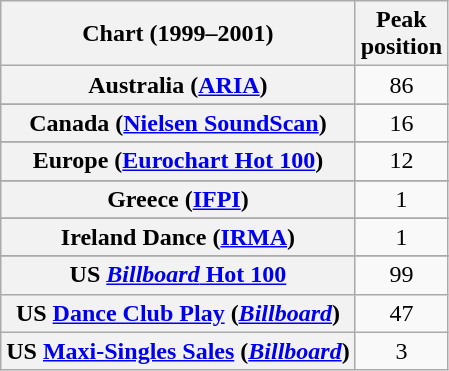<table class="wikitable sortable plainrowheaders" style="text-align:center">
<tr>
<th>Chart (1999–2001)</th>
<th>Peak<br>position</th>
</tr>
<tr>
<th scope="row">Australia (<a href='#'>ARIA</a>)</th>
<td>86</td>
</tr>
<tr>
</tr>
<tr>
<th scope="row">Canada (<a href='#'>Nielsen SoundScan</a>)</th>
<td>16</td>
</tr>
<tr>
</tr>
<tr>
<th scope="row">Europe (<a href='#'>Eurochart Hot 100</a>)</th>
<td>12</td>
</tr>
<tr>
</tr>
<tr>
</tr>
<tr>
<th scope="row">Greece (<a href='#'>IFPI</a>)</th>
<td>1</td>
</tr>
<tr>
</tr>
<tr>
<th scope="row">Ireland Dance (<a href='#'>IRMA</a>)</th>
<td>1</td>
</tr>
<tr>
</tr>
<tr>
</tr>
<tr>
</tr>
<tr>
</tr>
<tr>
</tr>
<tr>
<th scope="row">US <a href='#'><em>Billboard</em> Hot 100</a></th>
<td>99</td>
</tr>
<tr>
<th scope="row">US <a href='#'>Dance Club Play</a> (<em><a href='#'>Billboard</a></em>)</th>
<td>47</td>
</tr>
<tr>
<th scope="row">US <a href='#'>Maxi-Singles Sales</a> (<em><a href='#'>Billboard</a></em>)</th>
<td>3</td>
</tr>
</table>
